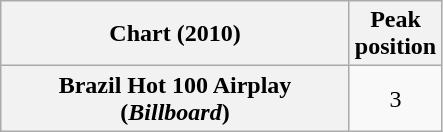<table class="wikitable plainrowheaders sortable" style="text-align:center;">
<tr>
<th scope="col" style="width:225px;">Chart (2010)</th>
<th scope="col">Peak<br>position</th>
</tr>
<tr>
<th scope="row">Brazil Hot 100 Airplay (<em>Billboard</em>)</th>
<td>3</td>
</tr>
</table>
